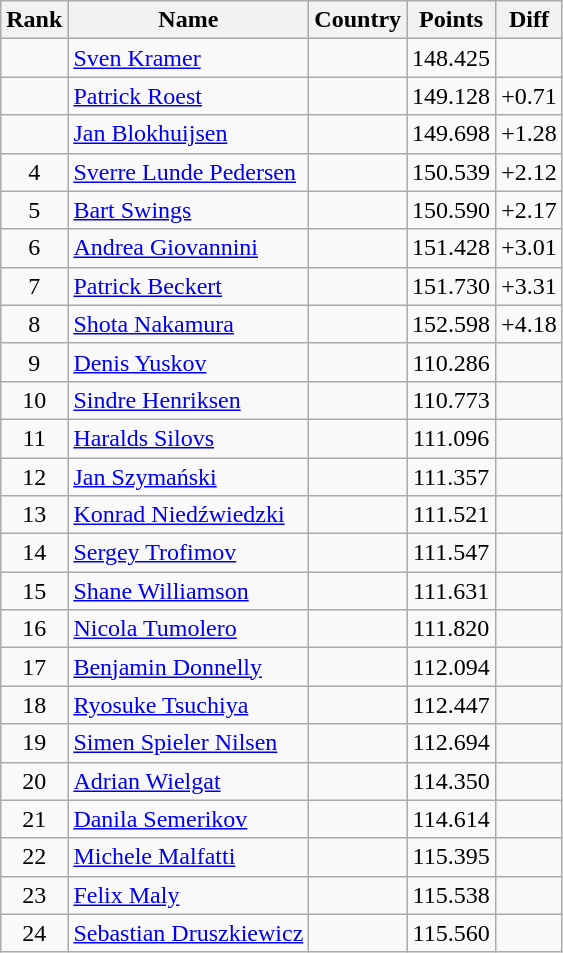<table class="wikitable sortable" style="text-align:center">
<tr>
<th>Rank</th>
<th>Name</th>
<th>Country</th>
<th>Points</th>
<th>Diff</th>
</tr>
<tr>
<td></td>
<td align=left><a href='#'>Sven Kramer</a></td>
<td align=left></td>
<td>148.425</td>
<td></td>
</tr>
<tr>
<td></td>
<td align=left><a href='#'>Patrick Roest</a></td>
<td align=left></td>
<td>149.128</td>
<td>+0.71</td>
</tr>
<tr>
<td></td>
<td align=left><a href='#'>Jan Blokhuijsen</a></td>
<td align=left></td>
<td>149.698</td>
<td>+1.28</td>
</tr>
<tr>
<td>4</td>
<td align=left><a href='#'>Sverre Lunde Pedersen</a></td>
<td align=left></td>
<td>150.539</td>
<td>+2.12</td>
</tr>
<tr>
<td>5</td>
<td align=left><a href='#'>Bart Swings</a></td>
<td align=left></td>
<td>150.590</td>
<td>+2.17</td>
</tr>
<tr>
<td>6</td>
<td align=left><a href='#'>Andrea Giovannini</a></td>
<td align=left></td>
<td>151.428</td>
<td>+3.01</td>
</tr>
<tr>
<td>7</td>
<td align=left><a href='#'>Patrick Beckert</a></td>
<td align=left></td>
<td>151.730</td>
<td>+3.31</td>
</tr>
<tr>
<td>8</td>
<td align=left><a href='#'>Shota Nakamura</a></td>
<td align=left></td>
<td>152.598</td>
<td>+4.18</td>
</tr>
<tr>
<td>9</td>
<td align=left><a href='#'>Denis Yuskov</a></td>
<td align=left></td>
<td>110.286</td>
<td></td>
</tr>
<tr>
<td>10</td>
<td align=left><a href='#'>Sindre Henriksen</a></td>
<td align=left></td>
<td>110.773</td>
<td></td>
</tr>
<tr>
<td>11</td>
<td align=left><a href='#'>Haralds Silovs</a></td>
<td align=left></td>
<td>111.096</td>
<td></td>
</tr>
<tr>
<td>12</td>
<td align=left><a href='#'>Jan Szymański</a></td>
<td align=left></td>
<td>111.357</td>
<td></td>
</tr>
<tr>
<td>13</td>
<td align=left><a href='#'>Konrad Niedźwiedzki</a></td>
<td align=left></td>
<td>111.521</td>
<td></td>
</tr>
<tr>
<td>14</td>
<td align=left><a href='#'>Sergey Trofimov</a></td>
<td align=left></td>
<td>111.547</td>
<td></td>
</tr>
<tr>
<td>15</td>
<td align=left><a href='#'>Shane Williamson</a></td>
<td align=left></td>
<td>111.631</td>
<td></td>
</tr>
<tr>
<td>16</td>
<td align=left><a href='#'>Nicola Tumolero</a></td>
<td align=left></td>
<td>111.820</td>
<td></td>
</tr>
<tr>
<td>17</td>
<td align=left><a href='#'>Benjamin Donnelly</a></td>
<td align=left></td>
<td>112.094</td>
<td></td>
</tr>
<tr>
<td>18</td>
<td align=left><a href='#'>Ryosuke Tsuchiya</a></td>
<td align=left></td>
<td>112.447</td>
<td></td>
</tr>
<tr>
<td>19</td>
<td align=left><a href='#'>Simen Spieler Nilsen</a></td>
<td align=left></td>
<td>112.694</td>
<td></td>
</tr>
<tr>
<td>20</td>
<td align=left><a href='#'>Adrian Wielgat</a></td>
<td align=left></td>
<td>114.350</td>
<td></td>
</tr>
<tr>
<td>21</td>
<td align=left><a href='#'>Danila Semerikov</a></td>
<td align=left></td>
<td>114.614</td>
<td></td>
</tr>
<tr>
<td>22</td>
<td align=left><a href='#'>Michele Malfatti</a></td>
<td align=left></td>
<td>115.395</td>
<td></td>
</tr>
<tr>
<td>23</td>
<td align=left><a href='#'>Felix Maly</a></td>
<td align=left></td>
<td>115.538</td>
<td></td>
</tr>
<tr>
<td>24</td>
<td align=left><a href='#'>Sebastian Druszkiewicz</a></td>
<td align=left></td>
<td>115.560</td>
<td></td>
</tr>
</table>
